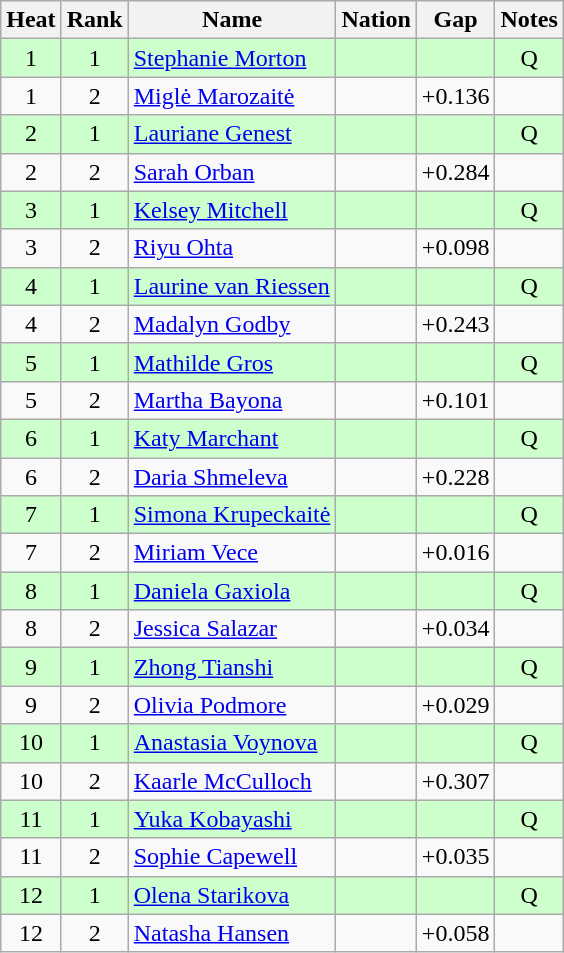<table class="wikitable sortable" style="text-align:center">
<tr>
<th>Heat</th>
<th>Rank</th>
<th>Name</th>
<th>Nation</th>
<th>Gap</th>
<th>Notes</th>
</tr>
<tr bgcolor=ccffcc>
<td>1</td>
<td>1</td>
<td align=left><a href='#'>Stephanie Morton</a></td>
<td align=left></td>
<td></td>
<td>Q</td>
</tr>
<tr>
<td>1</td>
<td>2</td>
<td align=left><a href='#'>Miglė Marozaitė</a></td>
<td align=left></td>
<td>+0.136</td>
<td></td>
</tr>
<tr bgcolor=ccffcc>
<td>2</td>
<td>1</td>
<td align=left><a href='#'>Lauriane Genest</a></td>
<td align=left></td>
<td></td>
<td>Q</td>
</tr>
<tr>
<td>2</td>
<td>2</td>
<td align=left><a href='#'>Sarah Orban</a></td>
<td align=left></td>
<td>+0.284</td>
<td></td>
</tr>
<tr bgcolor=ccffcc>
<td>3</td>
<td>1</td>
<td align=left><a href='#'>Kelsey Mitchell</a></td>
<td align=left></td>
<td></td>
<td>Q</td>
</tr>
<tr>
<td>3</td>
<td>2</td>
<td align=left><a href='#'>Riyu Ohta</a></td>
<td align=left></td>
<td>+0.098</td>
<td></td>
</tr>
<tr bgcolor=ccffcc>
<td>4</td>
<td>1</td>
<td align=left><a href='#'>Laurine van Riessen</a></td>
<td align=left></td>
<td></td>
<td>Q</td>
</tr>
<tr>
<td>4</td>
<td>2</td>
<td align=left><a href='#'>Madalyn Godby</a></td>
<td align=left></td>
<td>+0.243</td>
<td></td>
</tr>
<tr bgcolor=ccffcc>
<td>5</td>
<td>1</td>
<td align=left><a href='#'>Mathilde Gros</a></td>
<td align=left></td>
<td></td>
<td>Q</td>
</tr>
<tr>
<td>5</td>
<td>2</td>
<td align=left><a href='#'>Martha Bayona</a></td>
<td align=left></td>
<td>+0.101</td>
<td></td>
</tr>
<tr bgcolor=ccffcc>
<td>6</td>
<td>1</td>
<td align=left><a href='#'>Katy Marchant</a></td>
<td align=left></td>
<td></td>
<td>Q</td>
</tr>
<tr>
<td>6</td>
<td>2</td>
<td align=left><a href='#'>Daria Shmeleva</a></td>
<td align=left></td>
<td>+0.228</td>
<td></td>
</tr>
<tr bgcolor=ccffcc>
<td>7</td>
<td>1</td>
<td align=left><a href='#'>Simona Krupeckaitė</a></td>
<td align=left></td>
<td></td>
<td>Q</td>
</tr>
<tr>
<td>7</td>
<td>2</td>
<td align=left><a href='#'>Miriam Vece</a></td>
<td align=left></td>
<td>+0.016</td>
<td></td>
</tr>
<tr bgcolor=ccffcc>
<td>8</td>
<td>1</td>
<td align=left><a href='#'>Daniela Gaxiola</a></td>
<td align=left></td>
<td></td>
<td>Q</td>
</tr>
<tr>
<td>8</td>
<td>2</td>
<td align=left><a href='#'>Jessica Salazar</a></td>
<td align=left></td>
<td>+0.034</td>
<td></td>
</tr>
<tr bgcolor=ccffcc>
<td>9</td>
<td>1</td>
<td align=left><a href='#'>Zhong Tianshi</a></td>
<td align=left></td>
<td></td>
<td>Q</td>
</tr>
<tr>
<td>9</td>
<td>2</td>
<td align=left><a href='#'>Olivia Podmore</a></td>
<td align=left></td>
<td>+0.029</td>
<td></td>
</tr>
<tr bgcolor=ccffcc>
<td>10</td>
<td>1</td>
<td align=left><a href='#'>Anastasia Voynova</a></td>
<td align=left></td>
<td></td>
<td>Q</td>
</tr>
<tr>
<td>10</td>
<td>2</td>
<td align=left><a href='#'>Kaarle McCulloch</a></td>
<td align=left></td>
<td>+0.307</td>
<td></td>
</tr>
<tr bgcolor=ccffcc>
<td>11</td>
<td>1</td>
<td align=left><a href='#'>Yuka Kobayashi</a></td>
<td align=left></td>
<td></td>
<td>Q</td>
</tr>
<tr>
<td>11</td>
<td>2</td>
<td align=left><a href='#'>Sophie Capewell</a></td>
<td align=left></td>
<td>+0.035</td>
<td></td>
</tr>
<tr bgcolor=ccffcc>
<td>12</td>
<td>1</td>
<td align=left><a href='#'>Olena Starikova</a></td>
<td align=left></td>
<td></td>
<td>Q</td>
</tr>
<tr>
<td>12</td>
<td>2</td>
<td align=left><a href='#'>Natasha Hansen</a></td>
<td align=left></td>
<td>+0.058</td>
<td></td>
</tr>
</table>
